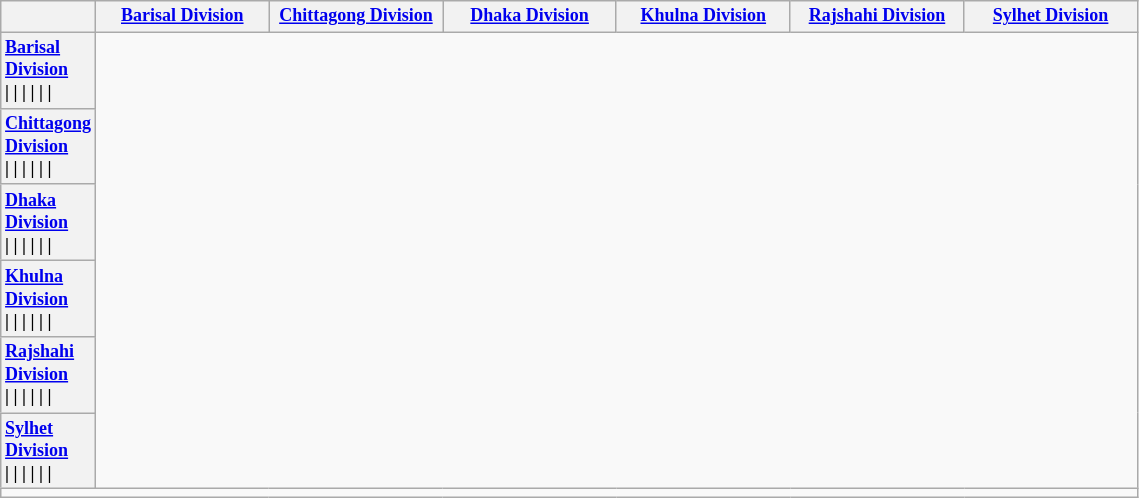<table class="wikitable" style="font-size: 75%; text-align:left;">
<tr>
<th style="width:50px; text-align:center;"></th>
<th width=110><a href='#'>Barisal Division</a></th>
<th width=110><a href='#'>Chittagong Division</a></th>
<th width=110><a href='#'>Dhaka Division</a></th>
<th width=110><a href='#'>Khulna Division</a></th>
<th width=110><a href='#'>Rajshahi Division</a></th>
<th width=110><a href='#'>Sylhet Division</a></th>
</tr>
<tr>
<th style="text-align:left; border-left:none"><a href='#'>Barisal Division</a><br>| 
 | 
 | 
 | 
 | 
 | </th>
</tr>
<tr>
<th style="text-align:left; border-left:none"><a href='#'>Chittagong Division</a><br>| 
 | 
 | 
 | 
 | 
 | </th>
</tr>
<tr>
<th style="text-align:left; border-left:none"><a href='#'>Dhaka Division</a><br>| 
 | 
 | 
 | 
 | 
 | </th>
</tr>
<tr>
<th style="text-align:left; border-left:none"><a href='#'>Khulna Division</a><br>| 
 | 
 | 
 | 
 | 
 | </th>
</tr>
<tr>
<th style="text-align:left; border-left:none"><a href='#'>Rajshahi Division</a><br>| 
 | 
 | 
 | 
 | 
 | </th>
</tr>
<tr>
<th style="text-align:left; border-left:none"><a href='#'>Sylhet Division</a><br>| 
 | 
 | 
 | 
 | 
 | </th>
</tr>
<tr>
<td colspan = "7"></td>
</tr>
</table>
